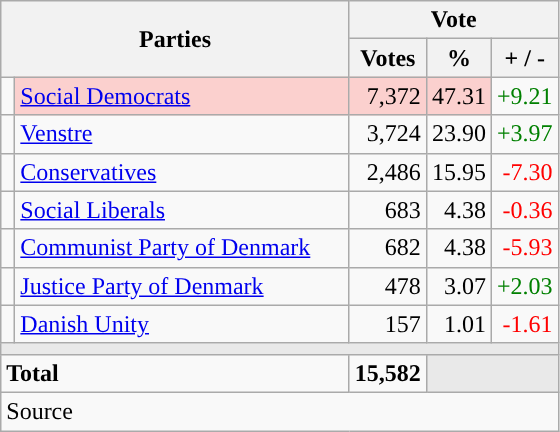<table class="wikitable" style="text-align:right;">
<tr>
<th style="text-align:centre;" rowspan="2" colspan="2" width="225">Parties</th>
<th colspan="3">Vote</th>
</tr>
<tr>
<th width="15">Votes</th>
<th width="15">%</th>
<th width="15">+ / -</th>
</tr>
<tr>
<td width="2" style="color:inherit;background:"></td>
<td bgcolor=#fbd0ce  align="left"><a href='#'>Social Democrats</a></td>
<td bgcolor=#fbd0ce>7,372</td>
<td bgcolor=#fbd0ce>47.31</td>
<td style=color:green;>+9.21</td>
</tr>
<tr>
<td width="2" style="color:inherit;background:"></td>
<td align="left"><a href='#'>Venstre</a></td>
<td>3,724</td>
<td>23.90</td>
<td style=color:green;>+3.97</td>
</tr>
<tr>
<td width="2" style="color:inherit;background:"></td>
<td align="left"><a href='#'>Conservatives</a></td>
<td>2,486</td>
<td>15.95</td>
<td style=color:red;>-7.30</td>
</tr>
<tr>
<td width="2" style="color:inherit;background:"></td>
<td align="left"><a href='#'>Social Liberals</a></td>
<td>683</td>
<td>4.38</td>
<td style=color:red;>-0.36</td>
</tr>
<tr>
<td width="2" style="color:inherit;background:"></td>
<td align="left"><a href='#'>Communist Party of Denmark</a></td>
<td>682</td>
<td>4.38</td>
<td style=color:red;>-5.93</td>
</tr>
<tr>
<td width="2" style="color:inherit;background:"></td>
<td align="left"><a href='#'>Justice Party of Denmark</a></td>
<td>478</td>
<td>3.07</td>
<td style=color:green;>+2.03</td>
</tr>
<tr>
<td width="2" style="color:inherit;background:"></td>
<td align="left"><a href='#'>Danish Unity</a></td>
<td>157</td>
<td>1.01</td>
<td style=color:red;>-1.61</td>
</tr>
<tr>
<td colspan="7" bgcolor="#E9E9E9"></td>
</tr>
<tr>
<td align="left" colspan="2"><strong>Total</strong></td>
<td><strong>15,582</strong></td>
<td bgcolor="#E9E9E9" colspan="2"></td>
</tr>
<tr>
<td align="left" colspan="6">Source</td>
</tr>
</table>
